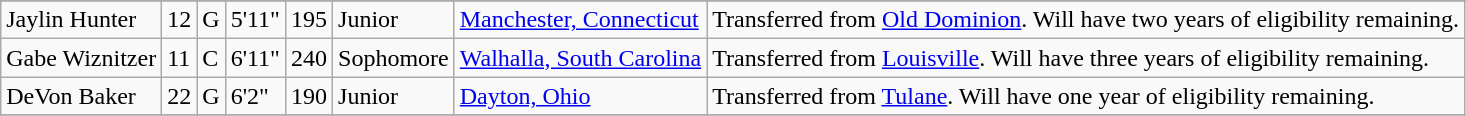<table class="wikitable sortable" border="1">
<tr align=center>
</tr>
<tr>
<td>Jaylin Hunter</td>
<td>12</td>
<td>G</td>
<td>5'11"</td>
<td>195</td>
<td>Junior</td>
<td><a href='#'>Manchester, Connecticut</a></td>
<td>Transferred from <a href='#'>Old Dominion</a>. Will have two years of eligibility remaining.</td>
</tr>
<tr>
<td>Gabe Wiznitzer</td>
<td>11</td>
<td>C</td>
<td>6'11"</td>
<td>240</td>
<td>Sophomore</td>
<td><a href='#'>Walhalla, South Carolina</a></td>
<td>Transferred from <a href='#'>Louisville</a>. Will have three years of eligibility remaining.</td>
</tr>
<tr>
<td>DeVon Baker</td>
<td>22</td>
<td>G</td>
<td>6'2"</td>
<td>190</td>
<td>Junior</td>
<td><a href='#'>Dayton, Ohio</a></td>
<td>Transferred from <a href='#'>Tulane</a>. Will have one year of eligibility remaining.</td>
</tr>
<tr>
</tr>
</table>
